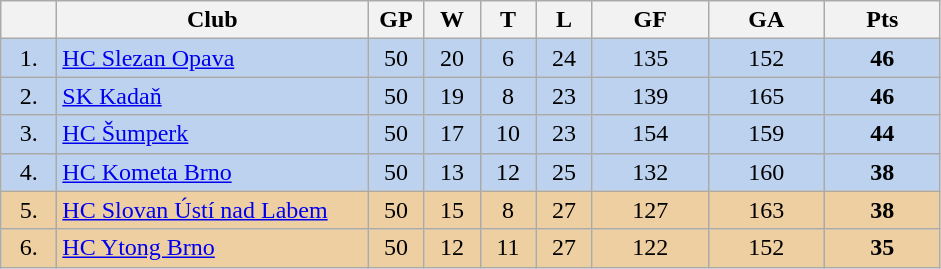<table class="wikitable">
<tr>
<th width="30"></th>
<th width="200">Club</th>
<th width="30">GP</th>
<th width="30">W</th>
<th width="30">T</th>
<th width="30">L</th>
<th width="70">GF</th>
<th width="70">GA</th>
<th width="70">Pts</th>
</tr>
<tr bgcolor="#BCD2EE" align="center">
<td>1.</td>
<td align="left"><a href='#'>HC Slezan Opava</a></td>
<td>50</td>
<td>20</td>
<td>6</td>
<td>24</td>
<td>135</td>
<td>152</td>
<td><strong>46</strong></td>
</tr>
<tr bgcolor="#BCD2EE" align="center">
<td>2.</td>
<td align="left"><a href='#'>SK Kadaň</a></td>
<td>50</td>
<td>19</td>
<td>8</td>
<td>23</td>
<td>139</td>
<td>165</td>
<td><strong>46</strong></td>
</tr>
<tr bgcolor="#BCD2EE" align="center">
<td>3.</td>
<td align="left"><a href='#'>HC Šumperk</a></td>
<td>50</td>
<td>17</td>
<td>10</td>
<td>23</td>
<td>154</td>
<td>159</td>
<td><strong>44</strong></td>
</tr>
<tr bgcolor="#BCD2EE" align="center">
<td>4.</td>
<td align="left"><a href='#'>HC Kometa Brno</a></td>
<td>50</td>
<td>13</td>
<td>12</td>
<td>25</td>
<td>132</td>
<td>160</td>
<td><strong>38</strong></td>
</tr>
<tr bgcolor="#EECFA1" align="center">
<td>5.</td>
<td align="left"><a href='#'>HC Slovan Ústí nad Labem</a></td>
<td>50</td>
<td>15</td>
<td>8</td>
<td>27</td>
<td>127</td>
<td>163</td>
<td><strong>38</strong></td>
</tr>
<tr bgcolor="#EECFA1" align="center">
<td>6.</td>
<td align="left"><a href='#'>HC Ytong Brno</a></td>
<td>50</td>
<td>12</td>
<td>11</td>
<td>27</td>
<td>122</td>
<td>152</td>
<td><strong>35</strong></td>
</tr>
</table>
